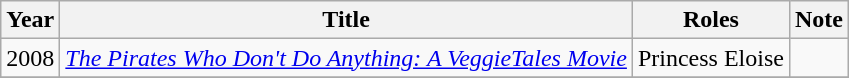<table class="wikitable sortable">
<tr>
<th>Year</th>
<th>Title</th>
<th>Roles</th>
<th>Note</th>
</tr>
<tr>
<td>2008</td>
<td><em><a href='#'>The Pirates Who Don't Do Anything: A VeggieTales Movie</a></em></td>
<td>Princess Eloise</td>
<td></td>
</tr>
<tr>
</tr>
</table>
